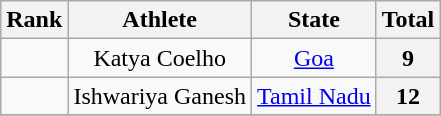<table class="wikitable sortable" style="text-align:center">
<tr>
<th>Rank</th>
<th>Athlete</th>
<th>State</th>
<th>Total</th>
</tr>
<tr>
<td></td>
<td>Katya Coelho</td>
<td> <a href='#'>Goa</a></td>
<th>9</th>
</tr>
<tr>
<td></td>
<td>Ishwariya Ganesh</td>
<td> <a href='#'>Tamil Nadu</a></td>
<th>12</th>
</tr>
<tr>
</tr>
</table>
